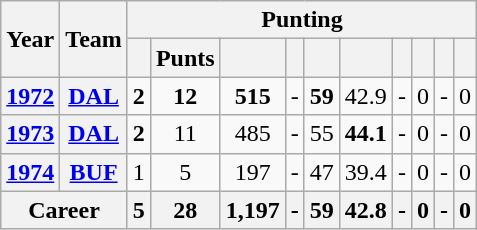<table class=wikitable style="text-align:center;">
<tr>
<th rowspan="2">Year</th>
<th rowspan="2">Team</th>
<th colspan="10">Punting</th>
</tr>
<tr>
<th></th>
<th>Punts</th>
<th></th>
<th></th>
<th></th>
<th></th>
<th></th>
<th></th>
<th></th>
<th></th>
</tr>
<tr>
<th><a href='#'>1972</a></th>
<th><a href='#'>DAL</a></th>
<td><strong>2</strong></td>
<td><strong>12</strong></td>
<td><strong>515</strong></td>
<td>-</td>
<td><strong>59</strong></td>
<td>42.9</td>
<td>-</td>
<td>0</td>
<td>-</td>
<td>0</td>
</tr>
<tr>
<th><a href='#'>1973</a></th>
<th><a href='#'>DAL</a></th>
<td><strong>2</strong></td>
<td>11</td>
<td>485</td>
<td>-</td>
<td>55</td>
<td><strong>44.1</strong></td>
<td>-</td>
<td>0</td>
<td>-</td>
<td>0</td>
</tr>
<tr>
<th><a href='#'>1974</a></th>
<th><a href='#'>BUF</a></th>
<td>1</td>
<td>5</td>
<td>197</td>
<td>-</td>
<td>47</td>
<td>39.4</td>
<td>-</td>
<td>0</td>
<td>-</td>
<td>0</td>
</tr>
<tr>
<th colspan="2">Career</th>
<th>5</th>
<th>28</th>
<th>1,197</th>
<th>-</th>
<th>59</th>
<th>42.8</th>
<th>-</th>
<th>0</th>
<th>-</th>
<th>0</th>
</tr>
</table>
